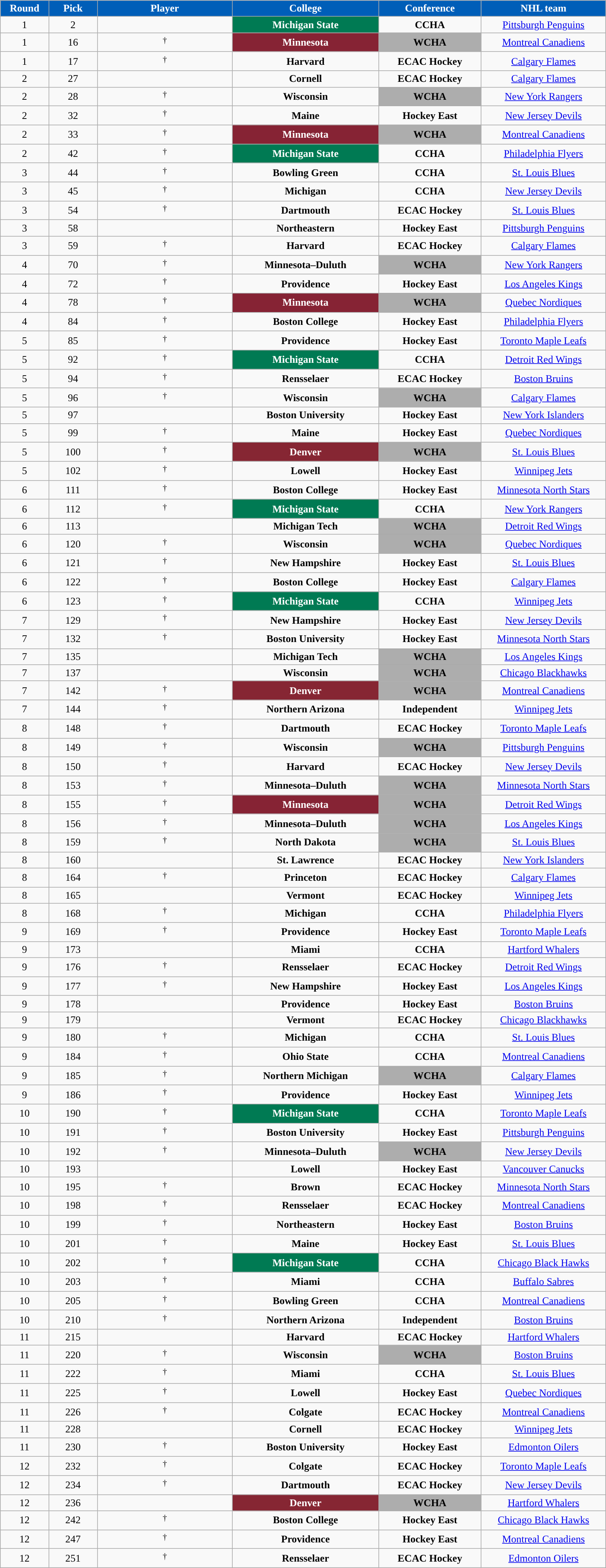<table class="wikitable sortable" width="75%">
<tr>
<th style="color:white; background-color:#005EB8; width: 4em;">Round</th>
<th style="color:white; background-color:#005EB8; width: 4em;">Pick</th>
<th style="color:white; background-color:#005EB8; width: 12em;">Player</th>
<th style="color:white; background-color:#005EB8; width: 13em;">College</th>
<th style="color:white; background-color:#005EB8; width: 9em;">Conference</th>
<th style="color:white; background-color:#005EB8; width: 11em;">NHL team</th>
</tr>
<tr align="center" bgcolor="">
<td>1</td>
<td>2</td>
<td></td>
<td style="color:white; background:#007A53"><strong>Michigan State</strong></td>
<td><strong>CCHA</strong></td>
<td><a href='#'>Pittsburgh Penguins</a></td>
</tr>
<tr align="center" bgcolor="">
<td>1</td>
<td>16</td>
<td> <sup>†</sup></td>
<td style="color:white; background:#862334; "><strong>Minnesota</strong></td>
<td style="color:black; background:#ADADAD; "><strong>WCHA</strong></td>
<td><a href='#'>Montreal Canadiens</a></td>
</tr>
<tr align="center" bgcolor="">
<td>1</td>
<td>17</td>
<td> <sup>†</sup></td>
<td><strong>Harvard</strong></td>
<td><strong>ECAC Hockey</strong></td>
<td><a href='#'>Calgary Flames</a></td>
</tr>
<tr align="center" bgcolor="">
<td>2</td>
<td>27</td>
<td></td>
<td><strong>Cornell</strong></td>
<td><strong>ECAC Hockey</strong></td>
<td><a href='#'>Calgary Flames</a></td>
</tr>
<tr align="center" bgcolor="">
<td>2</td>
<td>28</td>
<td> <sup>†</sup></td>
<td><strong>Wisconsin</strong></td>
<td style="color:black; background:#ADADAD; "><strong>WCHA</strong></td>
<td><a href='#'>New York Rangers</a></td>
</tr>
<tr align="center" bgcolor="">
<td>2</td>
<td>32</td>
<td> <sup>†</sup></td>
<td><strong>Maine</strong></td>
<td><strong>Hockey East</strong></td>
<td><a href='#'>New Jersey Devils</a></td>
</tr>
<tr align="center" bgcolor="">
<td>2</td>
<td>33</td>
<td> <sup>†</sup></td>
<td style="color:white; background:#862334; "><strong>Minnesota</strong></td>
<td style="color:black; background:#ADADAD; "><strong>WCHA</strong></td>
<td><a href='#'>Montreal Canadiens</a></td>
</tr>
<tr align="center" bgcolor="">
<td>2</td>
<td>42</td>
<td> <sup>†</sup></td>
<td style="color:white; background:#007A53"><strong>Michigan State</strong></td>
<td><strong>CCHA</strong></td>
<td><a href='#'>Philadelphia Flyers</a></td>
</tr>
<tr align="center" bgcolor="">
<td>3</td>
<td>44</td>
<td> <sup>†</sup></td>
<td><strong>Bowling Green</strong></td>
<td><strong>CCHA</strong></td>
<td><a href='#'>St. Louis Blues</a></td>
</tr>
<tr align="center" bgcolor="">
<td>3</td>
<td>45</td>
<td> <sup>†</sup></td>
<td><strong>Michigan</strong></td>
<td><strong>CCHA</strong></td>
<td><a href='#'>New Jersey Devils</a></td>
</tr>
<tr align="center" bgcolor="">
<td>3</td>
<td>54</td>
<td> <sup>†</sup></td>
<td><strong>Dartmouth</strong></td>
<td><strong>ECAC Hockey</strong></td>
<td><a href='#'>St. Louis Blues</a></td>
</tr>
<tr align="center" bgcolor="">
<td>3</td>
<td>58</td>
<td></td>
<td><strong>Northeastern</strong></td>
<td><strong>Hockey East</strong></td>
<td><a href='#'>Pittsburgh Penguins</a></td>
</tr>
<tr align="center" bgcolor="">
<td>3</td>
<td>59</td>
<td> <sup>†</sup></td>
<td><strong>Harvard</strong></td>
<td><strong>ECAC Hockey</strong></td>
<td><a href='#'>Calgary Flames</a></td>
</tr>
<tr align="center" bgcolor="">
<td>4</td>
<td>70</td>
<td> <sup>†</sup></td>
<td><strong>Minnesota–Duluth</strong></td>
<td style="color:black; background:#ADADAD; "><strong>WCHA</strong></td>
<td><a href='#'>New York Rangers</a></td>
</tr>
<tr align="center" bgcolor="">
<td>4</td>
<td>72</td>
<td> <sup>†</sup></td>
<td><strong>Providence</strong></td>
<td><strong>Hockey East</strong></td>
<td><a href='#'>Los Angeles Kings</a></td>
</tr>
<tr align="center" bgcolor="">
<td>4</td>
<td>78</td>
<td> <sup>†</sup></td>
<td style="color:white; background:#862334; "><strong>Minnesota</strong></td>
<td style="color:black; background:#ADADAD; "><strong>WCHA</strong></td>
<td><a href='#'>Quebec Nordiques</a></td>
</tr>
<tr align="center" bgcolor="">
<td>4</td>
<td>84</td>
<td> <sup>†</sup></td>
<td><strong>Boston College</strong></td>
<td><strong>Hockey East</strong></td>
<td><a href='#'>Philadelphia Flyers</a></td>
</tr>
<tr align="center" bgcolor="">
<td>5</td>
<td>85</td>
<td> <sup>†</sup></td>
<td><strong>Providence</strong></td>
<td><strong>Hockey East</strong></td>
<td><a href='#'>Toronto Maple Leafs</a></td>
</tr>
<tr align="center" bgcolor="">
<td>5</td>
<td>92</td>
<td> <sup>†</sup></td>
<td style="color:white; background:#007A53"><strong>Michigan State</strong></td>
<td><strong>CCHA</strong></td>
<td><a href='#'>Detroit Red Wings</a></td>
</tr>
<tr align="center" bgcolor="">
<td>5</td>
<td>94</td>
<td> <sup>†</sup></td>
<td><strong>Rensselaer</strong></td>
<td><strong>ECAC Hockey</strong></td>
<td><a href='#'>Boston Bruins</a></td>
</tr>
<tr align="center" bgcolor="">
<td>5</td>
<td>96</td>
<td> <sup>†</sup></td>
<td><strong>Wisconsin</strong></td>
<td style="color:black; background:#ADADAD; "><strong>WCHA</strong></td>
<td><a href='#'>Calgary Flames</a></td>
</tr>
<tr align="center" bgcolor="">
<td>5</td>
<td>97</td>
<td></td>
<td><strong>Boston University</strong></td>
<td><strong>Hockey East</strong></td>
<td><a href='#'>New York Islanders</a></td>
</tr>
<tr align="center" bgcolor="">
<td>5</td>
<td>99</td>
<td> <sup>†</sup></td>
<td><strong>Maine</strong></td>
<td><strong>Hockey East</strong></td>
<td><a href='#'>Quebec Nordiques</a></td>
</tr>
<tr align="center" bgcolor="">
<td>5</td>
<td>100</td>
<td> <sup>†</sup></td>
<td style="color:white; background:#862633; "><strong>Denver</strong></td>
<td style="color:black; background:#ADADAD; "><strong>WCHA</strong></td>
<td><a href='#'>St. Louis Blues</a></td>
</tr>
<tr align="center" bgcolor="">
<td>5</td>
<td>102</td>
<td> <sup>†</sup></td>
<td><strong>Lowell</strong></td>
<td><strong>Hockey East</strong></td>
<td><a href='#'>Winnipeg Jets</a></td>
</tr>
<tr align="center" bgcolor="">
<td>6</td>
<td>111</td>
<td> <sup>†</sup></td>
<td><strong>Boston College</strong></td>
<td><strong>Hockey East</strong></td>
<td><a href='#'>Minnesota North Stars</a></td>
</tr>
<tr align="center" bgcolor="">
<td>6</td>
<td>112</td>
<td> <sup>†</sup></td>
<td style="color:white; background:#007A53"><strong>Michigan State</strong></td>
<td><strong>CCHA</strong></td>
<td><a href='#'>New York Rangers</a></td>
</tr>
<tr align="center" bgcolor="">
<td>6</td>
<td>113</td>
<td></td>
<td><strong>Michigan Tech</strong></td>
<td style="color:black; background:#ADADAD; "><strong>WCHA</strong></td>
<td><a href='#'>Detroit Red Wings</a></td>
</tr>
<tr align="center" bgcolor="">
<td>6</td>
<td>120</td>
<td> <sup>†</sup></td>
<td><strong>Wisconsin</strong></td>
<td style="color:black; background:#ADADAD; "><strong>WCHA</strong></td>
<td><a href='#'>Quebec Nordiques</a></td>
</tr>
<tr align="center" bgcolor="">
<td>6</td>
<td>121</td>
<td> <sup>†</sup></td>
<td><strong>New Hampshire</strong></td>
<td><strong>Hockey East</strong></td>
<td><a href='#'>St. Louis Blues</a></td>
</tr>
<tr align="center" bgcolor="">
<td>6</td>
<td>122</td>
<td> <sup>†</sup></td>
<td><strong>Boston College</strong></td>
<td><strong>Hockey East</strong></td>
<td><a href='#'>Calgary Flames</a></td>
</tr>
<tr align="center" bgcolor="">
<td>6</td>
<td>123</td>
<td> <sup>†</sup></td>
<td style="color:white; background:#007A53"><strong>Michigan State</strong></td>
<td><strong>CCHA</strong></td>
<td><a href='#'>Winnipeg Jets</a></td>
</tr>
<tr align="center" bgcolor="">
<td>7</td>
<td>129</td>
<td> <sup>†</sup></td>
<td><strong>New Hampshire</strong></td>
<td><strong>Hockey East</strong></td>
<td><a href='#'>New Jersey Devils</a></td>
</tr>
<tr align="center" bgcolor="">
<td>7</td>
<td>132</td>
<td> <sup>†</sup></td>
<td><strong>Boston University</strong></td>
<td><strong>Hockey East</strong></td>
<td><a href='#'>Minnesota North Stars</a></td>
</tr>
<tr align="center" bgcolor="">
<td>7</td>
<td>135</td>
<td></td>
<td><strong>Michigan Tech</strong></td>
<td style="color:black; background:#ADADAD; "><strong>WCHA</strong></td>
<td><a href='#'>Los Angeles Kings</a></td>
</tr>
<tr align="center" bgcolor="">
<td>7</td>
<td>137</td>
<td></td>
<td><strong>Wisconsin</strong></td>
<td style="color:black; background:#ADADAD; "><strong>WCHA</strong></td>
<td><a href='#'>Chicago Blackhawks</a></td>
</tr>
<tr align="center" bgcolor="">
<td>7</td>
<td>142</td>
<td> <sup>†</sup></td>
<td style="color:white; background:#862633; "><strong>Denver</strong></td>
<td style="color:black; background:#ADADAD; "><strong>WCHA</strong></td>
<td><a href='#'>Montreal Canadiens</a></td>
</tr>
<tr align="center" bgcolor="">
<td>7</td>
<td>144</td>
<td> <sup>†</sup></td>
<td><strong>Northern Arizona</strong></td>
<td><strong>Independent</strong></td>
<td><a href='#'>Winnipeg Jets</a></td>
</tr>
<tr align="center" bgcolor="">
<td>8</td>
<td>148</td>
<td> <sup>†</sup></td>
<td><strong>Dartmouth</strong></td>
<td><strong>ECAC Hockey</strong></td>
<td><a href='#'>Toronto Maple Leafs</a></td>
</tr>
<tr align="center" bgcolor="">
<td>8</td>
<td>149</td>
<td> <sup>†</sup></td>
<td><strong>Wisconsin</strong></td>
<td style="color:black; background:#ADADAD; "><strong>WCHA</strong></td>
<td><a href='#'>Pittsburgh Penguins</a></td>
</tr>
<tr align="center" bgcolor="">
<td>8</td>
<td>150</td>
<td> <sup>†</sup></td>
<td><strong>Harvard</strong></td>
<td><strong>ECAC Hockey</strong></td>
<td><a href='#'>New Jersey Devils</a></td>
</tr>
<tr align="center" bgcolor="">
<td>8</td>
<td>153</td>
<td> <sup>†</sup></td>
<td><strong>Minnesota–Duluth</strong></td>
<td style="color:black; background:#ADADAD; "><strong>WCHA</strong></td>
<td><a href='#'>Minnesota North Stars</a></td>
</tr>
<tr align="center" bgcolor="">
<td>8</td>
<td>155</td>
<td> <sup>†</sup></td>
<td style="color:white; background:#862334; "><strong>Minnesota</strong></td>
<td style="color:black; background:#ADADAD; "><strong>WCHA</strong></td>
<td><a href='#'>Detroit Red Wings</a></td>
</tr>
<tr align="center" bgcolor="">
<td>8</td>
<td>156</td>
<td> <sup>†</sup></td>
<td><strong>Minnesota–Duluth</strong></td>
<td style="color:black; background:#ADADAD; "><strong>WCHA</strong></td>
<td><a href='#'>Los Angeles Kings</a></td>
</tr>
<tr align="center" bgcolor="">
<td>8</td>
<td>159</td>
<td> <sup>†</sup></td>
<td><strong>North Dakota</strong></td>
<td style="color:black; background:#ADADAD; "><strong>WCHA</strong></td>
<td><a href='#'>St. Louis Blues</a></td>
</tr>
<tr align="center" bgcolor="">
<td>8</td>
<td>160</td>
<td></td>
<td><strong>St. Lawrence</strong></td>
<td><strong>ECAC Hockey</strong></td>
<td><a href='#'>New York Islanders</a></td>
</tr>
<tr align="center" bgcolor="">
<td>8</td>
<td>164</td>
<td> <sup>†</sup></td>
<td><strong>Princeton</strong></td>
<td><strong>ECAC Hockey</strong></td>
<td><a href='#'>Calgary Flames</a></td>
</tr>
<tr align="center" bgcolor="">
<td>8</td>
<td>165</td>
<td></td>
<td><strong>Vermont</strong></td>
<td><strong>ECAC Hockey</strong></td>
<td><a href='#'>Winnipeg Jets</a></td>
</tr>
<tr align="center" bgcolor="">
<td>8</td>
<td>168</td>
<td> <sup>†</sup></td>
<td><strong>Michigan</strong></td>
<td><strong>CCHA</strong></td>
<td><a href='#'>Philadelphia Flyers</a></td>
</tr>
<tr align="center" bgcolor="">
<td>9</td>
<td>169</td>
<td> <sup>†</sup></td>
<td><strong>Providence</strong></td>
<td><strong>Hockey East</strong></td>
<td><a href='#'>Toronto Maple Leafs</a></td>
</tr>
<tr align="center" bgcolor="">
<td>9</td>
<td>173</td>
<td></td>
<td><strong>Miami</strong></td>
<td><strong>CCHA</strong></td>
<td><a href='#'>Hartford Whalers</a></td>
</tr>
<tr align="center" bgcolor="">
<td>9</td>
<td>176</td>
<td> <sup>†</sup></td>
<td><strong>Rensselaer</strong></td>
<td><strong>ECAC Hockey</strong></td>
<td><a href='#'>Detroit Red Wings</a></td>
</tr>
<tr align="center" bgcolor="">
<td>9</td>
<td>177</td>
<td> <sup>†</sup></td>
<td><strong>New Hampshire</strong></td>
<td><strong>Hockey East</strong></td>
<td><a href='#'>Los Angeles Kings</a></td>
</tr>
<tr align="center" bgcolor="">
<td>9</td>
<td>178</td>
<td></td>
<td><strong>Providence</strong></td>
<td><strong>Hockey East</strong></td>
<td><a href='#'>Boston Bruins</a></td>
</tr>
<tr align="center" bgcolor="">
<td>9</td>
<td>179</td>
<td></td>
<td><strong>Vermont</strong></td>
<td><strong>ECAC Hockey</strong></td>
<td><a href='#'>Chicago Blackhawks</a></td>
</tr>
<tr align="center" bgcolor="">
<td>9</td>
<td>180</td>
<td> <sup>†</sup></td>
<td><strong>Michigan</strong></td>
<td><strong>CCHA</strong></td>
<td><a href='#'>St. Louis Blues</a></td>
</tr>
<tr align="center" bgcolor="">
<td>9</td>
<td>184</td>
<td> <sup>†</sup></td>
<td><strong>Ohio State</strong></td>
<td><strong>CCHA</strong></td>
<td><a href='#'>Montreal Canadiens</a></td>
</tr>
<tr align="center" bgcolor="">
<td>9</td>
<td>185</td>
<td> <sup>†</sup></td>
<td><strong>Northern Michigan</strong></td>
<td style="color:black; background:#ADADAD; "><strong>WCHA</strong></td>
<td><a href='#'>Calgary Flames</a></td>
</tr>
<tr align="center" bgcolor="">
<td>9</td>
<td>186</td>
<td> <sup>†</sup></td>
<td><strong>Providence</strong></td>
<td><strong>Hockey East</strong></td>
<td><a href='#'>Winnipeg Jets</a></td>
</tr>
<tr align="center" bgcolor="">
<td>10</td>
<td>190</td>
<td> <sup>†</sup></td>
<td style="color:white; background:#007A53"><strong>Michigan State</strong></td>
<td><strong>CCHA</strong></td>
<td><a href='#'>Toronto Maple Leafs</a></td>
</tr>
<tr align="center" bgcolor="">
<td>10</td>
<td>191</td>
<td> <sup>†</sup></td>
<td><strong>Boston University</strong></td>
<td><strong>Hockey East</strong></td>
<td><a href='#'>Pittsburgh Penguins</a></td>
</tr>
<tr align="center" bgcolor="">
<td>10</td>
<td>192</td>
<td> <sup>†</sup></td>
<td><strong>Minnesota–Duluth</strong></td>
<td style="color:black; background:#ADADAD; "><strong>WCHA</strong></td>
<td><a href='#'>New Jersey Devils</a></td>
</tr>
<tr align="center" bgcolor="">
<td>10</td>
<td>193</td>
<td></td>
<td><strong>Lowell</strong></td>
<td><strong>Hockey East</strong></td>
<td><a href='#'>Vancouver Canucks</a></td>
</tr>
<tr align="center" bgcolor="">
<td>10</td>
<td>195</td>
<td> <sup>†</sup></td>
<td><strong>Brown</strong></td>
<td><strong>ECAC Hockey</strong></td>
<td><a href='#'>Minnesota North Stars</a></td>
</tr>
<tr align="center" bgcolor="">
<td>10</td>
<td>198</td>
<td> <sup>†</sup></td>
<td><strong>Rensselaer</strong></td>
<td><strong>ECAC Hockey</strong></td>
<td><a href='#'>Montreal Canadiens</a></td>
</tr>
<tr align="center" bgcolor="">
<td>10</td>
<td>199</td>
<td> <sup>†</sup></td>
<td><strong>Northeastern</strong></td>
<td><strong>Hockey East</strong></td>
<td><a href='#'>Boston Bruins</a></td>
</tr>
<tr align="center" bgcolor="">
<td>10</td>
<td>201</td>
<td> <sup>†</sup></td>
<td><strong>Maine</strong></td>
<td><strong>Hockey East</strong></td>
<td><a href='#'>St. Louis Blues</a></td>
</tr>
<tr align="center" bgcolor="">
<td>10</td>
<td>202</td>
<td> <sup>†</sup></td>
<td style="color:white; background:#007A53"><strong>Michigan State</strong></td>
<td><strong>CCHA</strong></td>
<td><a href='#'>Chicago Black Hawks</a></td>
</tr>
<tr align="center" bgcolor="">
<td>10</td>
<td>203</td>
<td> <sup>†</sup></td>
<td><strong>Miami</strong></td>
<td><strong>CCHA</strong></td>
<td><a href='#'>Buffalo Sabres</a></td>
</tr>
<tr align="center" bgcolor="">
<td>10</td>
<td>205</td>
<td> <sup>†</sup></td>
<td><strong>Bowling Green</strong></td>
<td><strong>CCHA</strong></td>
<td><a href='#'>Montreal Canadiens</a></td>
</tr>
<tr align="center" bgcolor="">
<td>10</td>
<td>210</td>
<td> <sup>†</sup></td>
<td><strong>Northern Arizona</strong></td>
<td><strong>Independent</strong></td>
<td><a href='#'>Boston Bruins</a></td>
</tr>
<tr align="center" bgcolor="">
<td>11</td>
<td>215</td>
<td></td>
<td><strong>Harvard</strong></td>
<td><strong>ECAC Hockey</strong></td>
<td><a href='#'>Hartford Whalers</a></td>
</tr>
<tr align="center" bgcolor="">
<td>11</td>
<td>220</td>
<td> <sup>†</sup></td>
<td><strong>Wisconsin</strong></td>
<td style="color:black; background:#ADADAD; "><strong>WCHA</strong></td>
<td><a href='#'>Boston Bruins</a></td>
</tr>
<tr align="center" bgcolor="">
<td>11</td>
<td>222</td>
<td> <sup>†</sup></td>
<td><strong>Miami</strong></td>
<td><strong>CCHA</strong></td>
<td><a href='#'>St. Louis Blues</a></td>
</tr>
<tr align="center" bgcolor="">
<td>11</td>
<td>225</td>
<td> <sup>†</sup></td>
<td><strong>Lowell</strong></td>
<td><strong>Hockey East</strong></td>
<td><a href='#'>Quebec Nordiques</a></td>
</tr>
<tr align="center" bgcolor="">
<td>11</td>
<td>226</td>
<td> <sup>†</sup></td>
<td><strong>Colgate</strong></td>
<td><strong>ECAC Hockey</strong></td>
<td><a href='#'>Montreal Canadiens</a></td>
</tr>
<tr align="center" bgcolor="">
<td>11</td>
<td>228</td>
<td></td>
<td><strong>Cornell</strong></td>
<td><strong>ECAC Hockey</strong></td>
<td><a href='#'>Winnipeg Jets</a></td>
</tr>
<tr align="center" bgcolor="">
<td>11</td>
<td>230</td>
<td> <sup>†</sup></td>
<td><strong>Boston University</strong></td>
<td><strong>Hockey East</strong></td>
<td><a href='#'>Edmonton Oilers</a></td>
</tr>
<tr align="center" bgcolor="">
<td>12</td>
<td>232</td>
<td> <sup>†</sup></td>
<td><strong>Colgate</strong></td>
<td><strong>ECAC Hockey</strong></td>
<td><a href='#'>Toronto Maple Leafs</a></td>
</tr>
<tr align="center" bgcolor="">
<td>12</td>
<td>234</td>
<td> <sup>†</sup></td>
<td><strong>Dartmouth</strong></td>
<td><strong>ECAC Hockey</strong></td>
<td><a href='#'>New Jersey Devils</a></td>
</tr>
<tr align="center" bgcolor="">
<td>12</td>
<td>236</td>
<td></td>
<td style="color:white; background:#862633; "><strong>Denver</strong></td>
<td style="color:black; background:#ADADAD; "><strong>WCHA</strong></td>
<td><a href='#'>Hartford Whalers</a></td>
</tr>
<tr align="center" bgcolor="">
<td>12</td>
<td>242</td>
<td> <sup>†</sup></td>
<td><strong>Boston College</strong></td>
<td><strong>Hockey East</strong></td>
<td><a href='#'>Chicago Black Hawks</a></td>
</tr>
<tr align="center" bgcolor="">
<td>12</td>
<td>247</td>
<td> <sup>†</sup></td>
<td><strong>Providence</strong></td>
<td><strong>Hockey East</strong></td>
<td><a href='#'>Montreal Canadiens</a></td>
</tr>
<tr align="center" bgcolor="">
<td>12</td>
<td>251</td>
<td> <sup>†</sup></td>
<td><strong>Rensselaer</strong></td>
<td><strong>ECAC Hockey</strong></td>
<td><a href='#'>Edmonton Oilers</a></td>
</tr>
</table>
